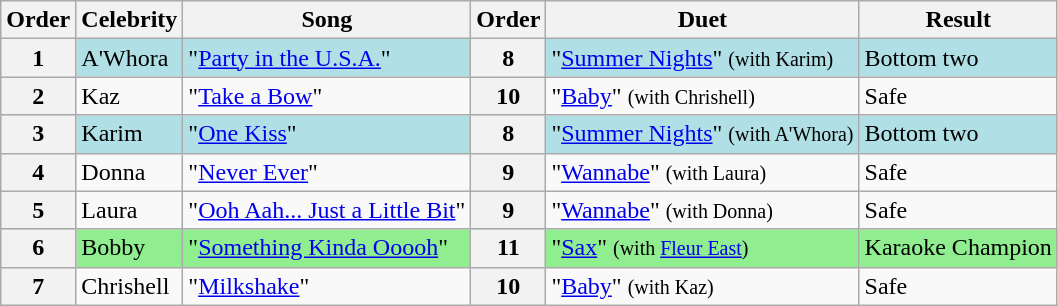<table class="wikitable sortable collapsed">
<tr style="text-align:Center; background:#cc;">
<th>Order</th>
<th>Celebrity</th>
<th>Song</th>
<th>Order</th>
<th>Duet</th>
<th>Result</th>
</tr>
<tr style="background:#b0e0e6;">
<th>1</th>
<td>A'Whora</td>
<td>"<a href='#'>Party in the U.S.A.</a>"</td>
<th>8</th>
<td>"<a href='#'>Summer Nights</a>" <small>(with Karim)</small></td>
<td>Bottom two</td>
</tr>
<tr>
<th>2</th>
<td>Kaz</td>
<td>"<a href='#'>Take a Bow</a>"</td>
<th>10</th>
<td>"<a href='#'>Baby</a>" <small>(with Chrishell)</small></td>
<td>Safe</td>
</tr>
<tr style="background:#b0e0e6;">
<th>3</th>
<td>Karim</td>
<td>"<a href='#'>One Kiss</a>"</td>
<th>8</th>
<td>"<a href='#'>Summer Nights</a>" <small>(with A'Whora)</small></td>
<td>Bottom two</td>
</tr>
<tr>
<th>4</th>
<td>Donna</td>
<td>"<a href='#'>Never Ever</a>"</td>
<th>9</th>
<td>"<a href='#'>Wannabe</a>" <small>(with Laura)</small></td>
<td>Safe</td>
</tr>
<tr>
<th>5</th>
<td>Laura</td>
<td>"<a href='#'>Ooh Aah... Just a Little Bit</a>"</td>
<th>9</th>
<td>"<a href='#'>Wannabe</a>" <small>(with Donna)</small></td>
<td>Safe</td>
</tr>
<tr style="background:lightgreen;">
<th>6</th>
<td>Bobby</td>
<td>"<a href='#'>Something Kinda Ooooh</a>"</td>
<th>11</th>
<td>"<a href='#'>Sax</a>" <small>(with <a href='#'>Fleur East</a>)</small></td>
<td>Karaoke Champion</td>
</tr>
<tr>
<th>7</th>
<td>Chrishell</td>
<td>"<a href='#'>Milkshake</a>"</td>
<th>10</th>
<td>"<a href='#'>Baby</a>" <small>(with Kaz)</small></td>
<td>Safe</td>
</tr>
</table>
